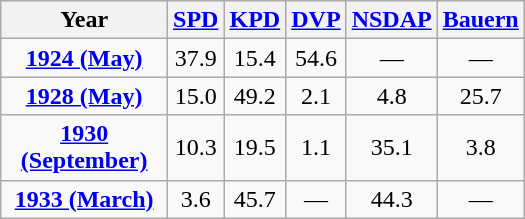<table class="wikitable" width="350">
<tr>
<th>Year</th>
<th><strong><a href='#'>SPD</a></strong></th>
<th><strong><a href='#'>KPD</a></strong></th>
<th><strong><a href='#'>DVP</a></strong></th>
<th><strong><a href='#'>NSDAP</a></strong></th>
<th><strong><a href='#'>Bauern</a></strong></th>
</tr>
<tr align="center">
<td><strong><a href='#'>1924 (May)</a></strong></td>
<td>37.9</td>
<td>15.4</td>
<td>54.6</td>
<td>—</td>
<td>—</td>
</tr>
<tr align="center">
<td><strong><a href='#'>1928 (May)</a></strong></td>
<td>15.0</td>
<td>49.2</td>
<td>2.1</td>
<td>4.8</td>
<td>25.7</td>
</tr>
<tr align="center">
<td><strong><a href='#'>1930 (September)</a></strong></td>
<td>10.3</td>
<td>19.5</td>
<td>1.1</td>
<td>35.1</td>
<td>3.8</td>
</tr>
<tr align="center">
<td><strong><a href='#'>1933 (March)</a></strong></td>
<td>3.6</td>
<td>45.7</td>
<td>—</td>
<td>44.3</td>
<td>—</td>
</tr>
</table>
